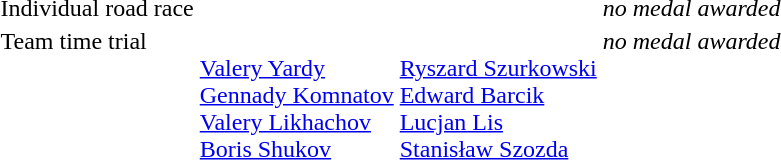<table>
<tr>
<td>Individual road race<br> </td>
<td></td>
<td></td>
<td><em>no medal awarded</em> </td>
</tr>
<tr valign="top">
<td>Team time trial<br> </td>
<td><br><a href='#'>Valery Yardy</a><br><a href='#'>Gennady Komnatov</a><br><a href='#'>Valery Likhachov</a><br><a href='#'>Boris Shukov</a></td>
<td><br><a href='#'>Ryszard Szurkowski</a><br><a href='#'>Edward Barcik</a><br><a href='#'>Lucjan Lis</a><br><a href='#'>Stanisław Szozda</a></td>
<td><em>no medal awarded</em> </td>
</tr>
</table>
